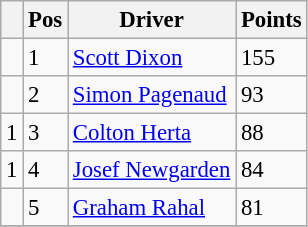<table class="wikitable" style="font-size: 95%">
<tr>
<th></th>
<th>Pos</th>
<th>Driver</th>
<th>Points</th>
</tr>
<tr>
<td align="left"></td>
<td>1</td>
<td> <a href='#'>Scott Dixon</a></td>
<td>155</td>
</tr>
<tr>
<td align="left"></td>
<td>2</td>
<td> <a href='#'>Simon Pagenaud</a></td>
<td>93</td>
</tr>
<tr>
<td align="left"> 1</td>
<td>3</td>
<td> <a href='#'>Colton Herta</a></td>
<td>88</td>
</tr>
<tr>
<td align="left"> 1</td>
<td>4</td>
<td> <a href='#'>Josef Newgarden</a></td>
<td>84</td>
</tr>
<tr>
<td align="left"></td>
<td>5</td>
<td> <a href='#'>Graham Rahal</a></td>
<td>81</td>
</tr>
<tr>
</tr>
</table>
